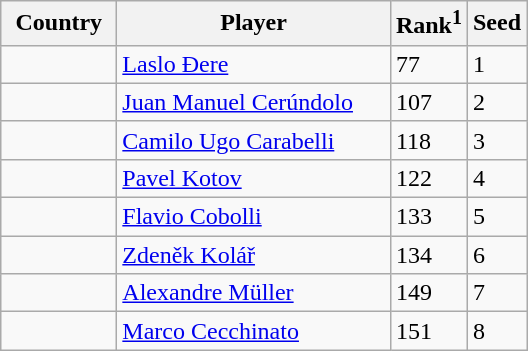<table class="sortable wikitable">
<tr>
<th width="70">Country</th>
<th width="175">Player</th>
<th>Rank<sup>1</sup></th>
<th>Seed</th>
</tr>
<tr>
<td></td>
<td><a href='#'>Laslo Đere</a></td>
<td>77</td>
<td>1</td>
</tr>
<tr>
<td></td>
<td><a href='#'>Juan Manuel Cerúndolo</a></td>
<td>107</td>
<td>2</td>
</tr>
<tr>
<td></td>
<td><a href='#'>Camilo Ugo Carabelli</a></td>
<td>118</td>
<td>3</td>
</tr>
<tr>
<td></td>
<td><a href='#'>Pavel Kotov</a></td>
<td>122</td>
<td>4</td>
</tr>
<tr>
<td></td>
<td><a href='#'>Flavio Cobolli</a></td>
<td>133</td>
<td>5</td>
</tr>
<tr>
<td></td>
<td><a href='#'>Zdeněk Kolář</a></td>
<td>134</td>
<td>6</td>
</tr>
<tr>
<td></td>
<td><a href='#'>Alexandre Müller</a></td>
<td>149</td>
<td>7</td>
</tr>
<tr>
<td></td>
<td><a href='#'>Marco Cecchinato</a></td>
<td>151</td>
<td>8</td>
</tr>
</table>
